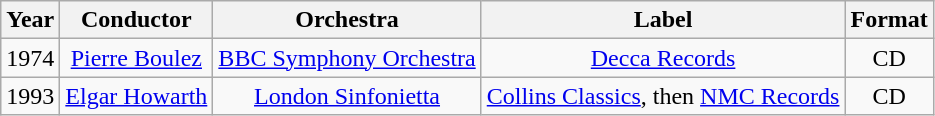<table class="wikitable">
<tr>
<th align="center">Year</th>
<th align="center">Conductor</th>
<th align="center">Orchestra</th>
<th align="center">Label</th>
<th align="center">Format</th>
</tr>
<tr>
<td align="center">1974</td>
<td align="center"><a href='#'>Pierre Boulez</a></td>
<td align="center"><a href='#'>BBC Symphony Orchestra</a></td>
<td align="center"><a href='#'>Decca Records</a></td>
<td align="center">CD</td>
</tr>
<tr>
<td align="center">1993</td>
<td align="center"><a href='#'>Elgar Howarth</a></td>
<td align="center"><a href='#'>London Sinfonietta</a></td>
<td align="center"><a href='#'>Collins Classics</a>, then <a href='#'>NMC Records</a></td>
<td align="center">CD</td>
</tr>
</table>
